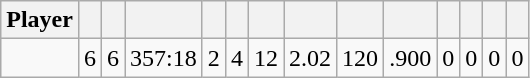<table class="wikitable sortable" style="text-align:center;">
<tr>
<th>Player</th>
<th></th>
<th></th>
<th></th>
<th></th>
<th></th>
<th></th>
<th></th>
<th></th>
<th></th>
<th></th>
<th></th>
<th></th>
<th></th>
</tr>
<tr>
<td></td>
<td>6</td>
<td>6</td>
<td>357:18</td>
<td>2</td>
<td>4</td>
<td>12</td>
<td>2.02</td>
<td>120</td>
<td>.900</td>
<td>0</td>
<td>0</td>
<td>0</td>
<td>0</td>
</tr>
</table>
